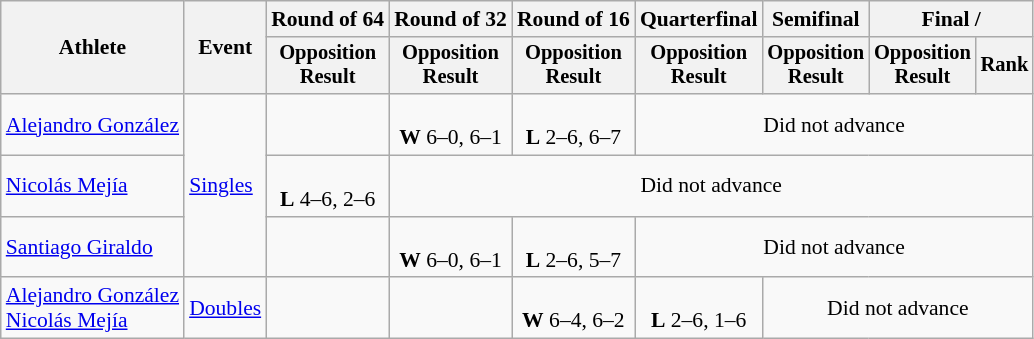<table class=wikitable style=font-size:90%;text-align:center>
<tr>
<th rowspan=2>Athlete</th>
<th rowspan=2>Event</th>
<th>Round of 64</th>
<th>Round of 32</th>
<th>Round of 16</th>
<th>Quarterfinal</th>
<th>Semifinal</th>
<th colspan=2>Final / </th>
</tr>
<tr style=font-size:95%>
<th>Opposition<br>Result</th>
<th>Opposition<br>Result</th>
<th>Opposition<br>Result</th>
<th>Opposition<br>Result</th>
<th>Opposition<br>Result</th>
<th>Opposition<br>Result</th>
<th>Rank</th>
</tr>
<tr>
<td align=left><a href='#'>Alejandro González</a></td>
<td align=left rowspan=3><a href='#'>Singles</a></td>
<td></td>
<td><br><strong>W</strong> 6–0, 6–1</td>
<td><br><strong>L</strong> 2–6, 6–7</td>
<td colspan=4>Did not advance</td>
</tr>
<tr>
<td align=left><a href='#'>Nicolás Mejía</a></td>
<td><br><strong>L</strong> 4–6, 2–6</td>
<td colspan=6>Did not advance</td>
</tr>
<tr>
<td align=left><a href='#'>Santiago Giraldo</a></td>
<td></td>
<td><br><strong>W</strong> 6–0, 6–1</td>
<td><br><strong>L</strong> 2–6, 5–7</td>
<td colspan=4>Did not advance</td>
</tr>
<tr>
<td align=left><a href='#'>Alejandro González</a><br><a href='#'>Nicolás Mejía</a></td>
<td align=left><a href='#'>Doubles</a></td>
<td></td>
<td></td>
<td><br><strong>W</strong> 6–4, 6–2</td>
<td><br><strong>L</strong> 2–6, 1–6</td>
<td colspan=4>Did not advance</td>
</tr>
</table>
